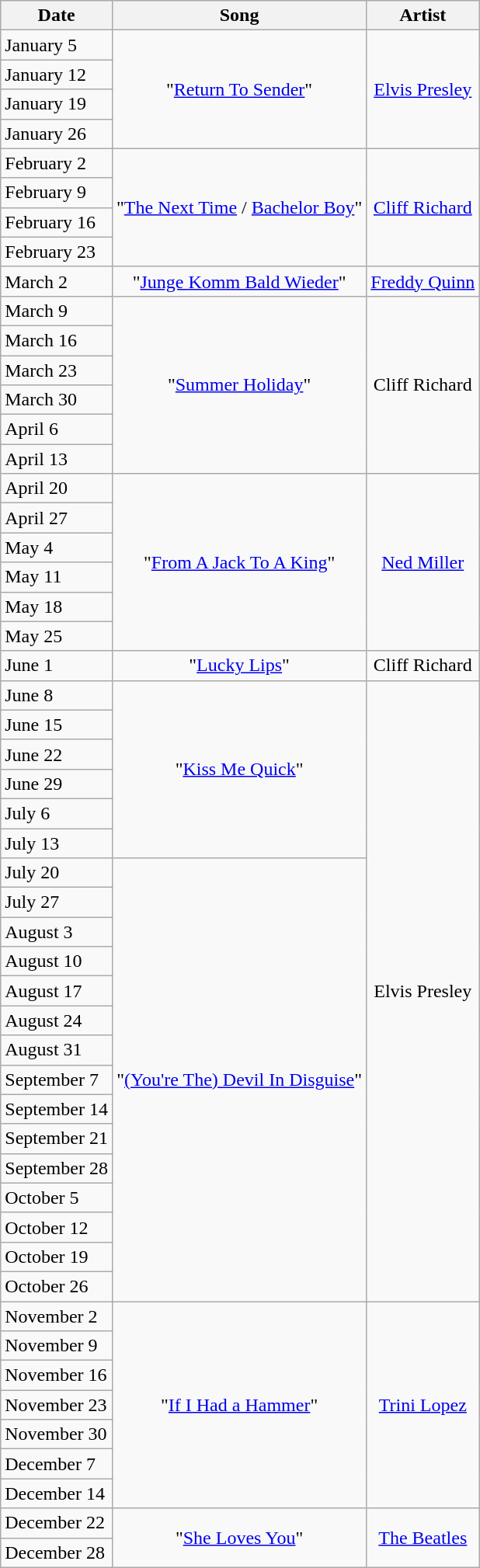<table class="wikitable">
<tr>
<th>Date</th>
<th>Song</th>
<th>Artist</th>
</tr>
<tr>
<td>January 5</td>
<td rowspan="4" align="center">"<a href='#'>Return To Sender</a>"</td>
<td rowspan="4" align="center"><a href='#'>Elvis Presley</a></td>
</tr>
<tr>
<td>January 12</td>
</tr>
<tr>
<td>January 19</td>
</tr>
<tr>
<td>January 26</td>
</tr>
<tr>
<td>February 2</td>
<td rowspan="4" align="center">"<a href='#'>The Next Time</a> / <a href='#'>Bachelor Boy</a>"</td>
<td rowspan="4" align="center"><a href='#'>Cliff Richard</a></td>
</tr>
<tr>
<td>February 9</td>
</tr>
<tr>
<td>February 16</td>
</tr>
<tr>
<td>February 23</td>
</tr>
<tr>
<td>March 2</td>
<td rowspan="1" align="center">"<a href='#'>Junge Komm Bald Wieder</a>"</td>
<td rowspan="1" align="center"><a href='#'>Freddy Quinn</a></td>
</tr>
<tr>
<td>March 9</td>
<td rowspan="6" align="center">"<a href='#'>Summer Holiday</a>"</td>
<td rowspan="6" align="center">Cliff Richard</td>
</tr>
<tr>
<td>March 16</td>
</tr>
<tr>
<td>March 23</td>
</tr>
<tr>
<td>March 30</td>
</tr>
<tr>
<td>April 6</td>
</tr>
<tr>
<td>April 13</td>
</tr>
<tr>
<td>April 20</td>
<td rowspan="6" align="center">"<a href='#'>From A Jack To A King</a>"</td>
<td rowspan="6" align="center"><a href='#'>Ned Miller</a></td>
</tr>
<tr>
<td>April 27</td>
</tr>
<tr>
<td>May 4</td>
</tr>
<tr>
<td>May 11</td>
</tr>
<tr>
<td>May 18</td>
</tr>
<tr>
<td>May 25</td>
</tr>
<tr>
<td>June 1</td>
<td rowspan="1" align="center">"<a href='#'>Lucky Lips</a>"</td>
<td rowspan="1" align="center">Cliff Richard</td>
</tr>
<tr>
<td>June 8</td>
<td rowspan="6" align="center">"<a href='#'>Kiss Me Quick</a>"</td>
<td rowspan="21" align="center">Elvis Presley</td>
</tr>
<tr>
<td>June 15</td>
</tr>
<tr>
<td>June 22</td>
</tr>
<tr>
<td>June 29</td>
</tr>
<tr>
<td>July 6</td>
</tr>
<tr>
<td>July 13</td>
</tr>
<tr>
<td>July 20</td>
<td rowspan="15" align="center">"<a href='#'>(You're The) Devil In Disguise</a>"</td>
</tr>
<tr>
<td>July 27</td>
</tr>
<tr>
<td>August 3</td>
</tr>
<tr>
<td>August 10</td>
</tr>
<tr>
<td>August 17</td>
</tr>
<tr>
<td>August 24</td>
</tr>
<tr>
<td>August 31</td>
</tr>
<tr>
<td>September 7</td>
</tr>
<tr>
<td>September 14</td>
</tr>
<tr>
<td>September 21</td>
</tr>
<tr>
<td>September 28</td>
</tr>
<tr>
<td>October 5</td>
</tr>
<tr>
<td>October 12</td>
</tr>
<tr>
<td>October 19</td>
</tr>
<tr>
<td>October 26</td>
</tr>
<tr>
<td>November 2</td>
<td rowspan="7" align="center">"<a href='#'>If I Had a Hammer</a>"</td>
<td rowspan="7" align="center"><a href='#'>Trini Lopez</a></td>
</tr>
<tr>
<td>November 9</td>
</tr>
<tr>
<td>November 16</td>
</tr>
<tr>
<td>November 23</td>
</tr>
<tr>
<td>November 30</td>
</tr>
<tr>
<td>December 7</td>
</tr>
<tr>
<td>December 14</td>
</tr>
<tr>
<td>December 22</td>
<td rowspan="2" align="center">"<a href='#'>She Loves You</a>"</td>
<td rowspan="2" align="center"><a href='#'>The Beatles</a></td>
</tr>
<tr>
<td>December 28</td>
</tr>
</table>
